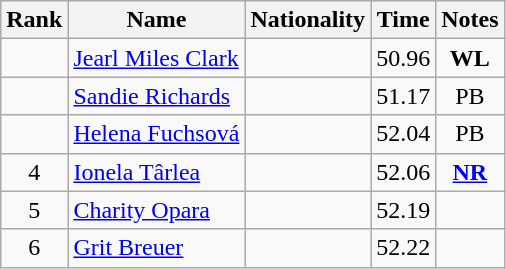<table class="wikitable sortable" style="text-align:center">
<tr>
<th>Rank</th>
<th>Name</th>
<th>Nationality</th>
<th>Time</th>
<th>Notes</th>
</tr>
<tr>
<td></td>
<td align="left"><a href='#'>Jearl Miles Clark</a></td>
<td align=left></td>
<td>50.96</td>
<td><strong>WL</strong></td>
</tr>
<tr>
<td></td>
<td align="left"><a href='#'>Sandie Richards</a></td>
<td align=left></td>
<td>51.17</td>
<td>PB</td>
</tr>
<tr>
<td></td>
<td align="left"><a href='#'>Helena Fuchsová</a></td>
<td align=left></td>
<td>52.04</td>
<td>PB</td>
</tr>
<tr>
<td>4</td>
<td align="left"><a href='#'>Ionela Târlea</a></td>
<td align=left></td>
<td>52.06</td>
<td><strong><a href='#'>NR</a></strong></td>
</tr>
<tr>
<td>5</td>
<td align="left"><a href='#'>Charity Opara</a></td>
<td align=left></td>
<td>52.19</td>
<td></td>
</tr>
<tr>
<td>6</td>
<td align="left"><a href='#'>Grit Breuer</a></td>
<td align=left></td>
<td>52.22</td>
<td></td>
</tr>
</table>
